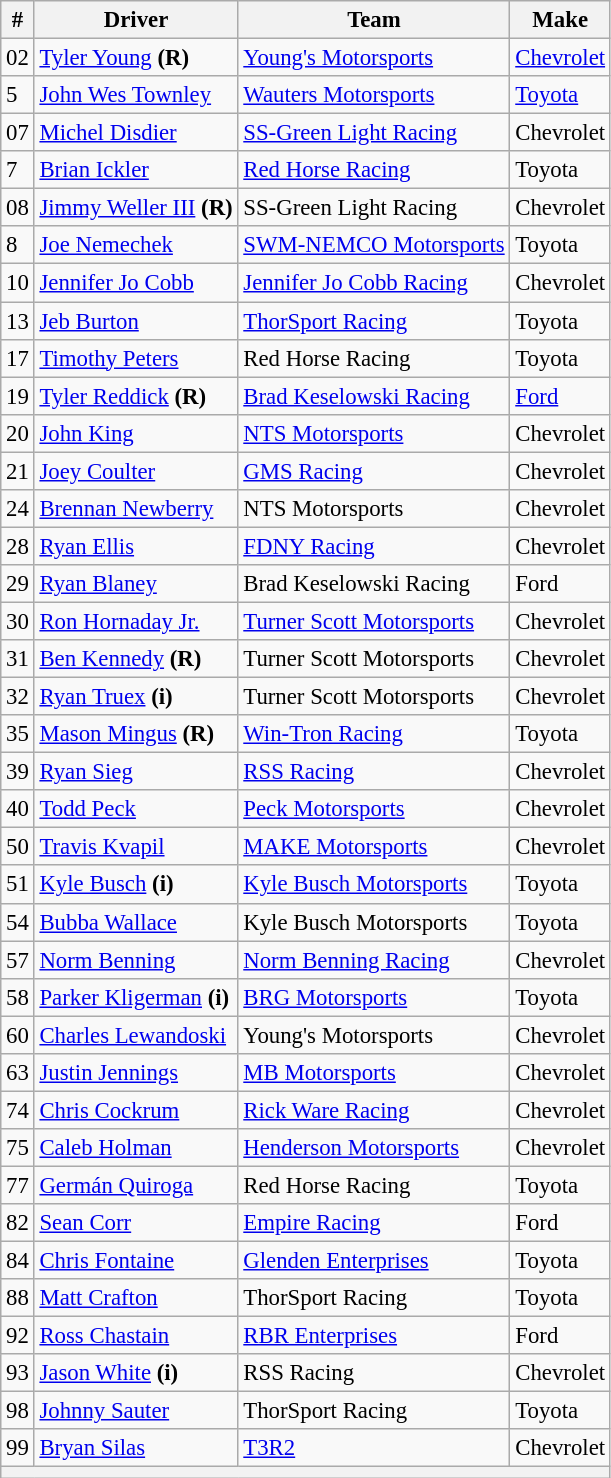<table class="wikitable" style="font-size:95%">
<tr>
<th>#</th>
<th>Driver</th>
<th>Team</th>
<th>Make</th>
</tr>
<tr>
<td>02</td>
<td><a href='#'>Tyler Young</a> <strong>(R)</strong></td>
<td><a href='#'>Young's Motorsports</a></td>
<td><a href='#'>Chevrolet</a></td>
</tr>
<tr>
<td>5</td>
<td><a href='#'>John Wes Townley</a></td>
<td><a href='#'>Wauters Motorsports</a></td>
<td><a href='#'>Toyota</a></td>
</tr>
<tr>
<td>07</td>
<td><a href='#'>Michel Disdier</a></td>
<td><a href='#'>SS-Green Light Racing</a></td>
<td>Chevrolet</td>
</tr>
<tr>
<td>7</td>
<td><a href='#'>Brian Ickler</a></td>
<td><a href='#'>Red Horse Racing</a></td>
<td>Toyota</td>
</tr>
<tr>
<td>08</td>
<td><a href='#'>Jimmy Weller III</a> <strong>(R)</strong></td>
<td>SS-Green Light Racing</td>
<td>Chevrolet</td>
</tr>
<tr>
<td>8</td>
<td><a href='#'>Joe Nemechek</a></td>
<td><a href='#'>SWM-NEMCO Motorsports</a></td>
<td>Toyota</td>
</tr>
<tr>
<td>10</td>
<td><a href='#'>Jennifer Jo Cobb</a></td>
<td><a href='#'>Jennifer Jo Cobb Racing</a></td>
<td>Chevrolet</td>
</tr>
<tr>
<td>13</td>
<td><a href='#'>Jeb Burton</a></td>
<td><a href='#'>ThorSport Racing</a></td>
<td>Toyota</td>
</tr>
<tr>
<td>17</td>
<td><a href='#'>Timothy Peters</a></td>
<td>Red Horse Racing</td>
<td>Toyota</td>
</tr>
<tr>
<td>19</td>
<td><a href='#'>Tyler Reddick</a> <strong>(R)</strong></td>
<td><a href='#'>Brad Keselowski Racing</a></td>
<td><a href='#'>Ford</a></td>
</tr>
<tr>
<td>20</td>
<td><a href='#'>John King</a></td>
<td><a href='#'>NTS Motorsports</a></td>
<td>Chevrolet</td>
</tr>
<tr>
<td>21</td>
<td><a href='#'>Joey Coulter</a></td>
<td><a href='#'>GMS Racing</a></td>
<td>Chevrolet</td>
</tr>
<tr>
<td>24</td>
<td><a href='#'>Brennan Newberry</a></td>
<td>NTS Motorsports</td>
<td>Chevrolet</td>
</tr>
<tr>
<td>28</td>
<td><a href='#'>Ryan Ellis</a></td>
<td><a href='#'>FDNY Racing</a></td>
<td>Chevrolet</td>
</tr>
<tr>
<td>29</td>
<td><a href='#'>Ryan Blaney</a></td>
<td>Brad Keselowski Racing</td>
<td>Ford</td>
</tr>
<tr>
<td>30</td>
<td><a href='#'>Ron Hornaday Jr.</a></td>
<td><a href='#'>Turner Scott Motorsports</a></td>
<td>Chevrolet</td>
</tr>
<tr>
<td>31</td>
<td><a href='#'>Ben Kennedy</a> <strong>(R)</strong></td>
<td>Turner Scott Motorsports</td>
<td>Chevrolet</td>
</tr>
<tr>
<td>32</td>
<td><a href='#'>Ryan Truex</a> <strong>(i)</strong></td>
<td>Turner Scott Motorsports</td>
<td>Chevrolet</td>
</tr>
<tr>
<td>35</td>
<td><a href='#'>Mason Mingus</a> <strong>(R)</strong></td>
<td><a href='#'>Win-Tron Racing</a></td>
<td>Toyota</td>
</tr>
<tr>
<td>39</td>
<td><a href='#'>Ryan Sieg</a></td>
<td><a href='#'>RSS Racing</a></td>
<td>Chevrolet</td>
</tr>
<tr>
<td>40</td>
<td><a href='#'>Todd Peck</a></td>
<td><a href='#'>Peck Motorsports</a></td>
<td>Chevrolet</td>
</tr>
<tr>
<td>50</td>
<td><a href='#'>Travis Kvapil</a></td>
<td><a href='#'>MAKE Motorsports</a></td>
<td>Chevrolet</td>
</tr>
<tr>
<td>51</td>
<td><a href='#'>Kyle Busch</a> <strong>(i)</strong></td>
<td><a href='#'>Kyle Busch Motorsports</a></td>
<td>Toyota</td>
</tr>
<tr>
<td>54</td>
<td><a href='#'>Bubba Wallace</a></td>
<td>Kyle Busch Motorsports</td>
<td>Toyota</td>
</tr>
<tr>
<td>57</td>
<td><a href='#'>Norm Benning</a></td>
<td><a href='#'>Norm Benning Racing</a></td>
<td>Chevrolet</td>
</tr>
<tr>
<td>58</td>
<td><a href='#'>Parker Kligerman</a> <strong>(i)</strong></td>
<td><a href='#'>BRG Motorsports</a></td>
<td>Toyota</td>
</tr>
<tr>
<td>60</td>
<td><a href='#'>Charles Lewandoski</a></td>
<td>Young's Motorsports</td>
<td>Chevrolet</td>
</tr>
<tr>
<td>63</td>
<td><a href='#'>Justin Jennings</a></td>
<td><a href='#'>MB Motorsports</a></td>
<td>Chevrolet</td>
</tr>
<tr>
<td>74</td>
<td><a href='#'>Chris Cockrum</a></td>
<td><a href='#'>Rick Ware Racing</a></td>
<td>Chevrolet</td>
</tr>
<tr>
<td>75</td>
<td><a href='#'>Caleb Holman</a></td>
<td><a href='#'>Henderson Motorsports</a></td>
<td>Chevrolet</td>
</tr>
<tr>
<td>77</td>
<td><a href='#'>Germán Quiroga</a></td>
<td>Red Horse Racing</td>
<td>Toyota</td>
</tr>
<tr>
<td>82</td>
<td><a href='#'>Sean Corr</a></td>
<td><a href='#'>Empire Racing</a></td>
<td>Ford</td>
</tr>
<tr>
<td>84</td>
<td><a href='#'>Chris Fontaine</a></td>
<td><a href='#'>Glenden Enterprises</a></td>
<td>Toyota</td>
</tr>
<tr>
<td>88</td>
<td><a href='#'>Matt Crafton</a></td>
<td>ThorSport Racing</td>
<td>Toyota</td>
</tr>
<tr>
<td>92</td>
<td><a href='#'>Ross Chastain</a></td>
<td><a href='#'>RBR Enterprises</a></td>
<td>Ford</td>
</tr>
<tr>
<td>93</td>
<td><a href='#'>Jason White</a> <strong>(i)</strong></td>
<td>RSS Racing</td>
<td>Chevrolet</td>
</tr>
<tr>
<td>98</td>
<td><a href='#'>Johnny Sauter</a></td>
<td>ThorSport Racing</td>
<td>Toyota</td>
</tr>
<tr>
<td>99</td>
<td><a href='#'>Bryan Silas</a></td>
<td><a href='#'>T3R2</a></td>
<td>Chevrolet</td>
</tr>
<tr>
<th colspan="4"></th>
</tr>
</table>
